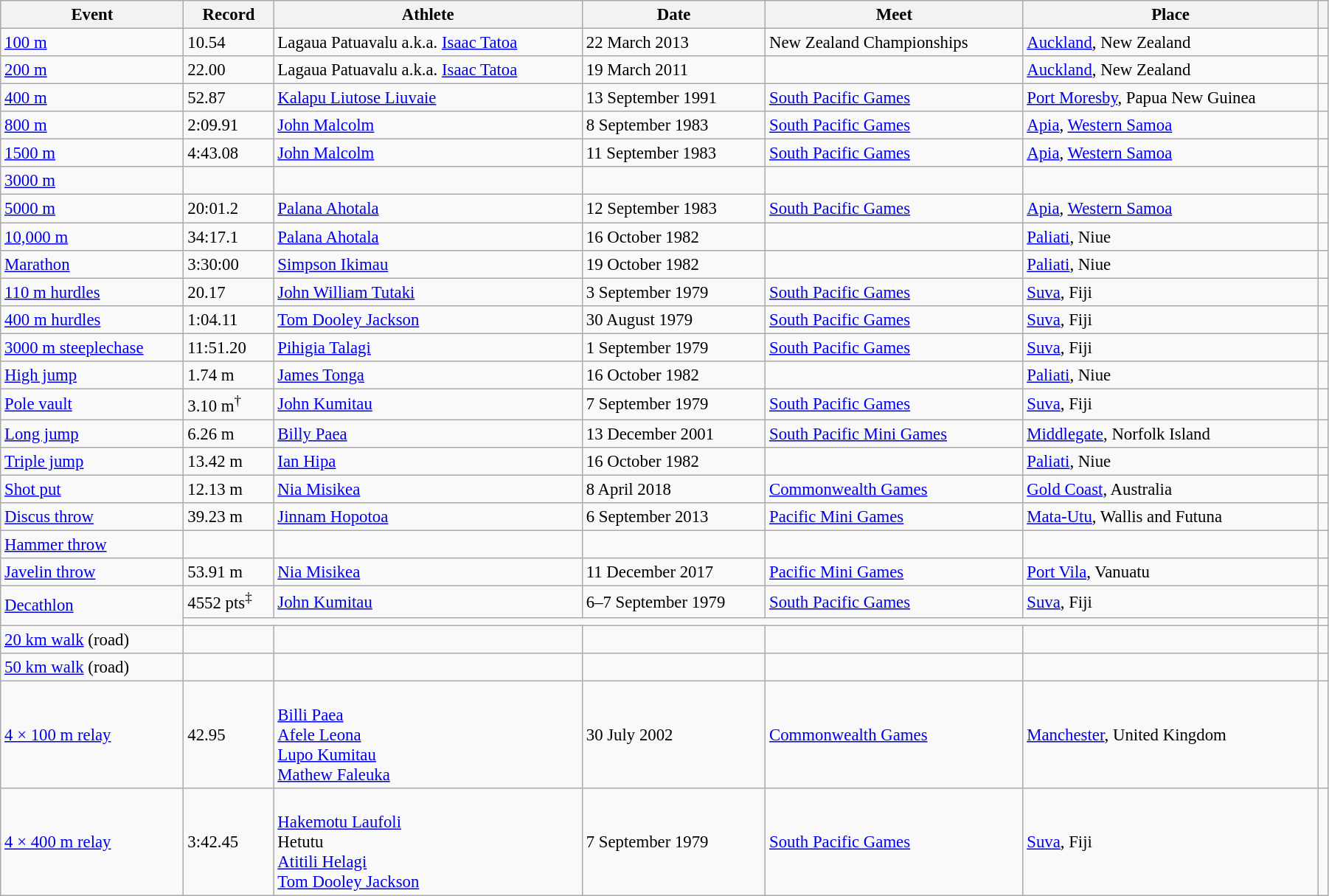<table class="wikitable" style="font-size:95%; width: 95%;">
<tr>
<th>Event</th>
<th>Record</th>
<th>Athlete</th>
<th>Date</th>
<th>Meet</th>
<th>Place</th>
<th></th>
</tr>
<tr>
<td><a href='#'>100 m</a></td>
<td>10.54 </td>
<td>Lagaua Patuavalu a.k.a. <a href='#'>Isaac Tatoa</a></td>
<td>22 March 2013</td>
<td>New Zealand Championships</td>
<td><a href='#'>Auckland</a>, New Zealand</td>
<td></td>
</tr>
<tr>
<td><a href='#'>200 m</a></td>
<td>22.00 </td>
<td>Lagaua Patuavalu a.k.a. <a href='#'>Isaac Tatoa</a></td>
<td>19 March 2011</td>
<td></td>
<td><a href='#'>Auckland</a>, New Zealand</td>
<td></td>
</tr>
<tr>
<td><a href='#'>400 m</a></td>
<td>52.87</td>
<td><a href='#'>Kalapu Liutose Liuvaie</a></td>
<td>13 September 1991</td>
<td><a href='#'>South Pacific Games</a></td>
<td><a href='#'>Port Moresby</a>, Papua New Guinea</td>
<td></td>
</tr>
<tr>
<td><a href='#'>800 m</a></td>
<td>2:09.91</td>
<td><a href='#'>John Malcolm</a></td>
<td>8 September 1983</td>
<td><a href='#'>South Pacific Games</a></td>
<td><a href='#'>Apia</a>, <a href='#'>Western Samoa</a></td>
<td></td>
</tr>
<tr>
<td><a href='#'>1500 m</a></td>
<td>4:43.08</td>
<td><a href='#'>John Malcolm</a></td>
<td>11 September 1983</td>
<td><a href='#'>South Pacific Games</a></td>
<td><a href='#'>Apia</a>, <a href='#'>Western Samoa</a></td>
<td></td>
</tr>
<tr>
<td><a href='#'>3000 m</a></td>
<td></td>
<td></td>
<td></td>
<td></td>
<td></td>
<td></td>
</tr>
<tr>
<td><a href='#'>5000 m</a></td>
<td>20:01.2 </td>
<td><a href='#'>Palana Ahotala</a></td>
<td>12 September 1983</td>
<td><a href='#'>South Pacific Games</a></td>
<td><a href='#'>Apia</a>, <a href='#'>Western Samoa</a></td>
<td></td>
</tr>
<tr>
<td><a href='#'>10,000 m</a></td>
<td>34:17.1 </td>
<td><a href='#'>Palana Ahotala</a></td>
<td>16 October 1982</td>
<td></td>
<td><a href='#'>Paliati</a>, Niue</td>
<td></td>
</tr>
<tr>
<td><a href='#'>Marathon</a></td>
<td>3:30:00</td>
<td><a href='#'>Simpson Ikimau</a></td>
<td>19 October 1982</td>
<td></td>
<td><a href='#'>Paliati</a>, Niue</td>
<td></td>
</tr>
<tr>
<td><a href='#'>110 m hurdles</a></td>
<td>20.17 </td>
<td><a href='#'>John William Tutaki</a></td>
<td>3 September 1979</td>
<td><a href='#'>South Pacific Games</a></td>
<td><a href='#'>Suva</a>, Fiji</td>
<td></td>
</tr>
<tr>
<td><a href='#'>400 m hurdles</a></td>
<td>1:04.11</td>
<td><a href='#'>Tom Dooley Jackson</a></td>
<td>30 August 1979</td>
<td><a href='#'>South Pacific Games</a></td>
<td><a href='#'>Suva</a>, Fiji</td>
<td></td>
</tr>
<tr>
<td><a href='#'>3000 m steeplechase</a></td>
<td>11:51.20</td>
<td><a href='#'>Pihigia Talagi</a></td>
<td>1 September 1979</td>
<td><a href='#'>South Pacific Games</a></td>
<td><a href='#'>Suva</a>, Fiji</td>
<td></td>
</tr>
<tr>
<td><a href='#'>High jump</a></td>
<td>1.74 m</td>
<td><a href='#'>James Tonga</a></td>
<td>16 October 1982</td>
<td></td>
<td><a href='#'>Paliati</a>, Niue</td>
<td></td>
</tr>
<tr>
<td><a href='#'>Pole vault</a></td>
<td>3.10 m<sup>†</sup></td>
<td><a href='#'>John Kumitau</a></td>
<td>7 September 1979</td>
<td><a href='#'>South Pacific Games</a></td>
<td><a href='#'>Suva</a>, Fiji</td>
<td></td>
</tr>
<tr>
<td><a href='#'>Long jump</a></td>
<td>6.26 m </td>
<td><a href='#'>Billy Paea</a></td>
<td>13 December 2001</td>
<td><a href='#'>South Pacific Mini Games</a></td>
<td><a href='#'>Middlegate</a>, Norfolk Island</td>
<td></td>
</tr>
<tr>
<td><a href='#'>Triple jump</a></td>
<td>13.42 m</td>
<td><a href='#'>Ian Hipa</a></td>
<td>16 October 1982</td>
<td></td>
<td><a href='#'>Paliati</a>, Niue</td>
<td></td>
</tr>
<tr>
<td><a href='#'>Shot put</a></td>
<td>12.13 m</td>
<td><a href='#'>Nia Misikea</a></td>
<td>8 April 2018</td>
<td><a href='#'>Commonwealth Games</a></td>
<td><a href='#'>Gold Coast</a>, Australia</td>
<td></td>
</tr>
<tr>
<td><a href='#'>Discus throw</a></td>
<td>39.23 m</td>
<td><a href='#'>Jinnam Hopotoa</a></td>
<td>6 September 2013</td>
<td><a href='#'>Pacific Mini Games</a></td>
<td><a href='#'>Mata-Utu</a>, Wallis and Futuna</td>
<td></td>
</tr>
<tr>
<td><a href='#'>Hammer throw</a></td>
<td></td>
<td></td>
<td></td>
<td></td>
<td></td>
<td></td>
</tr>
<tr>
<td><a href='#'>Javelin throw</a></td>
<td>53.91 m</td>
<td><a href='#'>Nia Misikea</a></td>
<td>11 December 2017</td>
<td><a href='#'>Pacific Mini Games</a></td>
<td><a href='#'>Port Vila</a>, Vanuatu</td>
<td></td>
</tr>
<tr>
<td rowspan=2><a href='#'>Decathlon</a></td>
<td>4552 pts<sup>‡</sup></td>
<td><a href='#'>John Kumitau</a></td>
<td>6–7 September 1979</td>
<td><a href='#'>South Pacific Games</a></td>
<td><a href='#'>Suva</a>, Fiji</td>
<td></td>
</tr>
<tr>
<td colspan=5></td>
<td></td>
</tr>
<tr>
<td><a href='#'>20 km walk</a> (road)</td>
<td></td>
<td></td>
<td></td>
<td></td>
<td></td>
<td></td>
</tr>
<tr>
<td><a href='#'>50 km walk</a> (road)</td>
<td></td>
<td></td>
<td></td>
<td></td>
<td></td>
<td></td>
</tr>
<tr>
<td><a href='#'>4 × 100 m relay</a></td>
<td>42.95</td>
<td><br><a href='#'>Billi Paea</a><br><a href='#'>Afele Leona</a><br><a href='#'>Lupo Kumitau</a><br><a href='#'>Mathew Faleuka</a></td>
<td>30 July 2002</td>
<td><a href='#'>Commonwealth Games</a></td>
<td><a href='#'>Manchester</a>, United Kingdom</td>
<td></td>
</tr>
<tr>
<td><a href='#'>4 × 400 m relay</a></td>
<td>3:42.45</td>
<td><br><a href='#'>Hakemotu Laufoli</a><br>Hetutu<br><a href='#'>Atitili Helagi</a><br><a href='#'>Tom Dooley Jackson</a></td>
<td>7 September 1979</td>
<td><a href='#'>South Pacific Games</a></td>
<td><a href='#'>Suva</a>, Fiji</td>
<td></td>
</tr>
</table>
